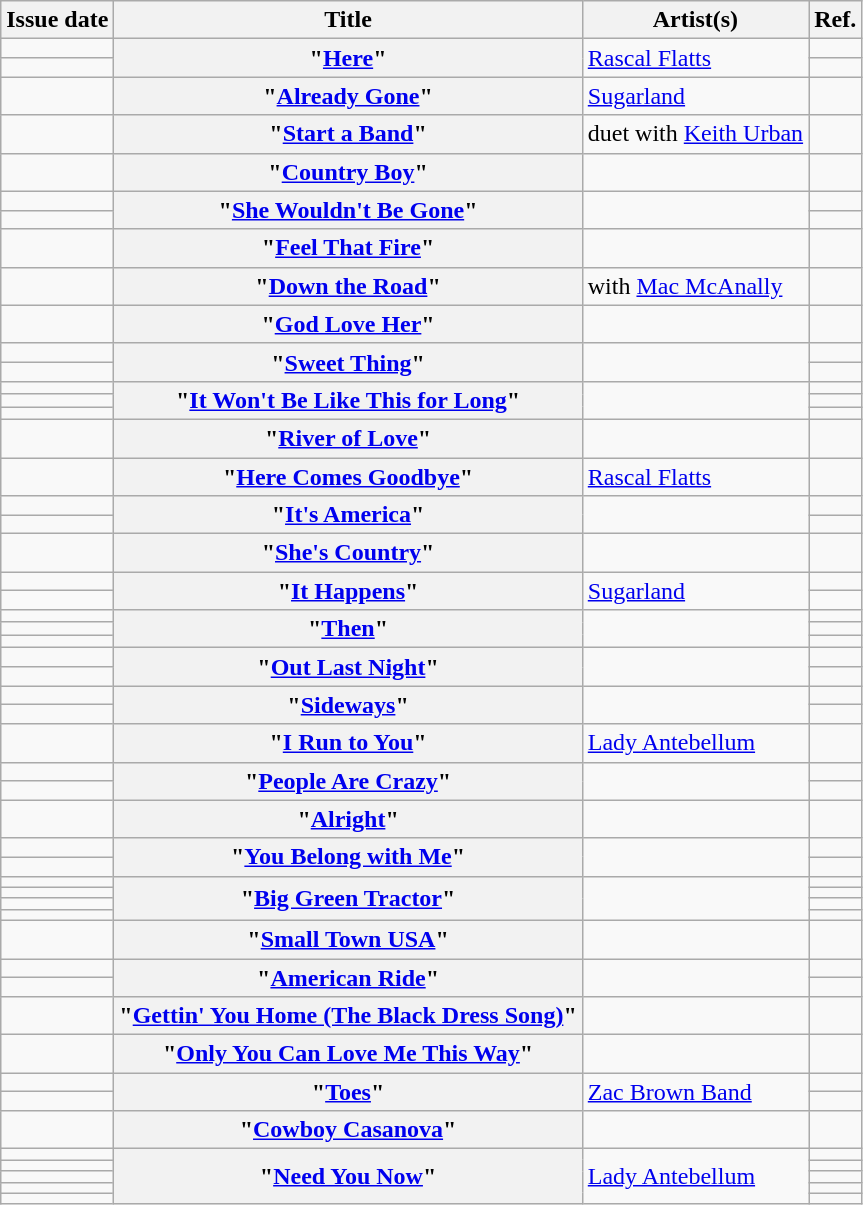<table class="wikitable sortable plainrowheaders">
<tr>
<th scope=col>Issue date</th>
<th scope=col>Title</th>
<th scope=col>Artist(s)</th>
<th scope=col class=unsortable>Ref.</th>
</tr>
<tr>
<td></td>
<th scope="row" rowspan="2">"<a href='#'>Here</a>"</th>
<td rowspan="2"><a href='#'>Rascal Flatts</a></td>
<td align=center></td>
</tr>
<tr>
<td></td>
<td align=center></td>
</tr>
<tr>
<td></td>
<th scope="row">"<a href='#'>Already Gone</a>"</th>
<td><a href='#'>Sugarland</a></td>
<td align=center></td>
</tr>
<tr>
<td></td>
<th scope="row">"<a href='#'>Start a Band</a>"</th>
<td> duet with <a href='#'>Keith Urban</a></td>
<td align=center></td>
</tr>
<tr>
<td></td>
<th scope="row">"<a href='#'>Country Boy</a>"</th>
<td></td>
<td align=center></td>
</tr>
<tr>
<td></td>
<th scope="row" rowspan=2>"<a href='#'>She Wouldn't Be Gone</a>"</th>
<td rowspan=2></td>
<td align=center></td>
</tr>
<tr>
<td></td>
<td align=center></td>
</tr>
<tr>
<td></td>
<th scope="row">"<a href='#'>Feel That Fire</a>"</th>
<td></td>
<td align=center></td>
</tr>
<tr>
<td></td>
<th scope="row">"<a href='#'>Down the Road</a>"</th>
<td> with <a href='#'>Mac McAnally</a></td>
<td align=center></td>
</tr>
<tr>
<td></td>
<th scope="row">"<a href='#'>God Love Her</a>"</th>
<td></td>
<td align=center></td>
</tr>
<tr>
<td></td>
<th scope="row" rowspan=2>"<a href='#'>Sweet Thing</a>"</th>
<td rowspan=2></td>
<td align=center></td>
</tr>
<tr>
<td></td>
<td align=center></td>
</tr>
<tr>
<td></td>
<th scope="row" rowspan=3>"<a href='#'>It Won't Be Like This for Long</a>"</th>
<td rowspan=3></td>
<td align=center></td>
</tr>
<tr>
<td></td>
<td align=center></td>
</tr>
<tr>
<td></td>
<td align=center></td>
</tr>
<tr>
<td></td>
<th scope="row">"<a href='#'>River of Love</a>"</th>
<td></td>
<td align=center></td>
</tr>
<tr>
<td></td>
<th scope="row">"<a href='#'>Here Comes Goodbye</a>"</th>
<td><a href='#'>Rascal Flatts</a></td>
<td align=center></td>
</tr>
<tr>
<td></td>
<th scope="row" rowspan=2>"<a href='#'>It's America</a>"</th>
<td rowspan=2></td>
<td align=center></td>
</tr>
<tr>
<td></td>
<td align=center></td>
</tr>
<tr>
<td></td>
<th scope="row">"<a href='#'>She's Country</a>"</th>
<td></td>
<td align=center></td>
</tr>
<tr>
<td></td>
<th scope="row" rowspan=2>"<a href='#'>It Happens</a>"</th>
<td rowspan=2><a href='#'>Sugarland</a></td>
<td align=center></td>
</tr>
<tr>
<td></td>
<td align=center></td>
</tr>
<tr>
<td></td>
<th scope="row" rowspan=3>"<a href='#'>Then</a>"</th>
<td rowspan=3></td>
<td align=center></td>
</tr>
<tr>
<td></td>
<td align=center></td>
</tr>
<tr>
<td></td>
<td align=center></td>
</tr>
<tr>
<td></td>
<th scope="row" rowspan=2>"<a href='#'>Out Last Night</a>"</th>
<td rowspan=2></td>
<td align=center></td>
</tr>
<tr>
<td></td>
<td align=center></td>
</tr>
<tr>
<td></td>
<th scope="row" rowspan=2>"<a href='#'>Sideways</a>"</th>
<td rowspan=2></td>
<td align=center></td>
</tr>
<tr>
<td></td>
<td align=center></td>
</tr>
<tr>
<td></td>
<th scope="row">"<a href='#'>I Run to You</a>"</th>
<td><a href='#'>Lady Antebellum</a></td>
<td align=center></td>
</tr>
<tr>
<td></td>
<th scope="row" rowspan=2>"<a href='#'>People Are Crazy</a>"</th>
<td rowspan=2></td>
<td align=center></td>
</tr>
<tr>
<td></td>
<td align=center></td>
</tr>
<tr>
<td></td>
<th scope="row">"<a href='#'>Alright</a>"</th>
<td></td>
<td align=center></td>
</tr>
<tr>
<td></td>
<th scope="row" rowspan=2>"<a href='#'>You Belong with Me</a>"</th>
<td rowspan=2></td>
<td align=center></td>
</tr>
<tr>
<td></td>
<td align=center></td>
</tr>
<tr>
<td></td>
<th scope="row" rowspan=4>"<a href='#'>Big Green Tractor</a>"</th>
<td rowspan=4></td>
<td align=center></td>
</tr>
<tr>
<td></td>
<td align=center></td>
</tr>
<tr>
<td></td>
<td align=center></td>
</tr>
<tr>
<td></td>
<td align=center></td>
</tr>
<tr>
<td></td>
<th scope="row">"<a href='#'>Small Town USA</a>"</th>
<td></td>
<td align=center></td>
</tr>
<tr>
<td></td>
<th scope="row" rowspan=2>"<a href='#'>American Ride</a>"</th>
<td rowspan=2></td>
<td align=center></td>
</tr>
<tr>
<td></td>
<td align=center></td>
</tr>
<tr>
<td></td>
<th scope="row">"<a href='#'>Gettin' You Home (The Black Dress Song)</a>"</th>
<td></td>
<td align=center></td>
</tr>
<tr>
<td></td>
<th scope="row">"<a href='#'>Only You Can Love Me This Way</a>"</th>
<td></td>
<td align=center></td>
</tr>
<tr>
<td></td>
<th scope="row" rowspan=2>"<a href='#'>Toes</a>"</th>
<td rowspan=2><a href='#'>Zac Brown Band</a></td>
<td align=center></td>
</tr>
<tr>
<td></td>
<td align=center></td>
</tr>
<tr>
<td></td>
<th scope="row">"<a href='#'>Cowboy Casanova</a>"</th>
<td></td>
<td align=center></td>
</tr>
<tr>
<td></td>
<th scope="row" rowspan=5>"<a href='#'>Need You Now</a>"</th>
<td rowspan=5><a href='#'>Lady Antebellum</a></td>
<td align=center></td>
</tr>
<tr>
<td></td>
<td align=center></td>
</tr>
<tr>
<td></td>
<td align=center></td>
</tr>
<tr>
<td></td>
<td align=center></td>
</tr>
<tr>
<td></td>
<td align=center></td>
</tr>
</table>
